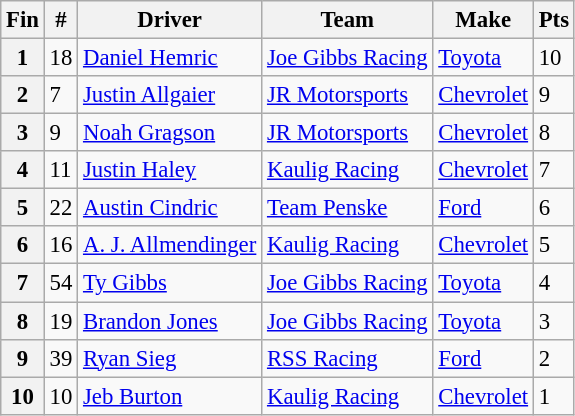<table class="wikitable" style="font-size:95%">
<tr>
<th>Fin</th>
<th>#</th>
<th>Driver</th>
<th>Team</th>
<th>Make</th>
<th>Pts</th>
</tr>
<tr>
<th>1</th>
<td>18</td>
<td><a href='#'>Daniel Hemric</a></td>
<td><a href='#'>Joe Gibbs Racing</a></td>
<td><a href='#'>Toyota</a></td>
<td>10</td>
</tr>
<tr>
<th>2</th>
<td>7</td>
<td><a href='#'>Justin Allgaier</a></td>
<td><a href='#'>JR Motorsports</a></td>
<td><a href='#'>Chevrolet</a></td>
<td>9</td>
</tr>
<tr>
<th>3</th>
<td>9</td>
<td><a href='#'>Noah Gragson</a></td>
<td><a href='#'>JR Motorsports</a></td>
<td><a href='#'>Chevrolet</a></td>
<td>8</td>
</tr>
<tr>
<th>4</th>
<td>11</td>
<td><a href='#'>Justin Haley</a></td>
<td><a href='#'>Kaulig Racing</a></td>
<td><a href='#'>Chevrolet</a></td>
<td>7</td>
</tr>
<tr>
<th>5</th>
<td>22</td>
<td><a href='#'>Austin Cindric</a></td>
<td><a href='#'>Team Penske</a></td>
<td><a href='#'>Ford</a></td>
<td>6</td>
</tr>
<tr>
<th>6</th>
<td>16</td>
<td><a href='#'>A. J. Allmendinger</a></td>
<td><a href='#'>Kaulig Racing</a></td>
<td><a href='#'>Chevrolet</a></td>
<td>5</td>
</tr>
<tr>
<th>7</th>
<td>54</td>
<td><a href='#'>Ty Gibbs</a></td>
<td><a href='#'>Joe Gibbs Racing</a></td>
<td><a href='#'>Toyota</a></td>
<td>4</td>
</tr>
<tr>
<th>8</th>
<td>19</td>
<td><a href='#'>Brandon Jones</a></td>
<td><a href='#'>Joe Gibbs Racing</a></td>
<td><a href='#'>Toyota</a></td>
<td>3</td>
</tr>
<tr>
<th>9</th>
<td>39</td>
<td><a href='#'>Ryan Sieg</a></td>
<td><a href='#'>RSS Racing</a></td>
<td><a href='#'>Ford</a></td>
<td>2</td>
</tr>
<tr>
<th>10</th>
<td>10</td>
<td><a href='#'>Jeb Burton</a></td>
<td><a href='#'>Kaulig Racing</a></td>
<td><a href='#'>Chevrolet</a></td>
<td>1</td>
</tr>
</table>
